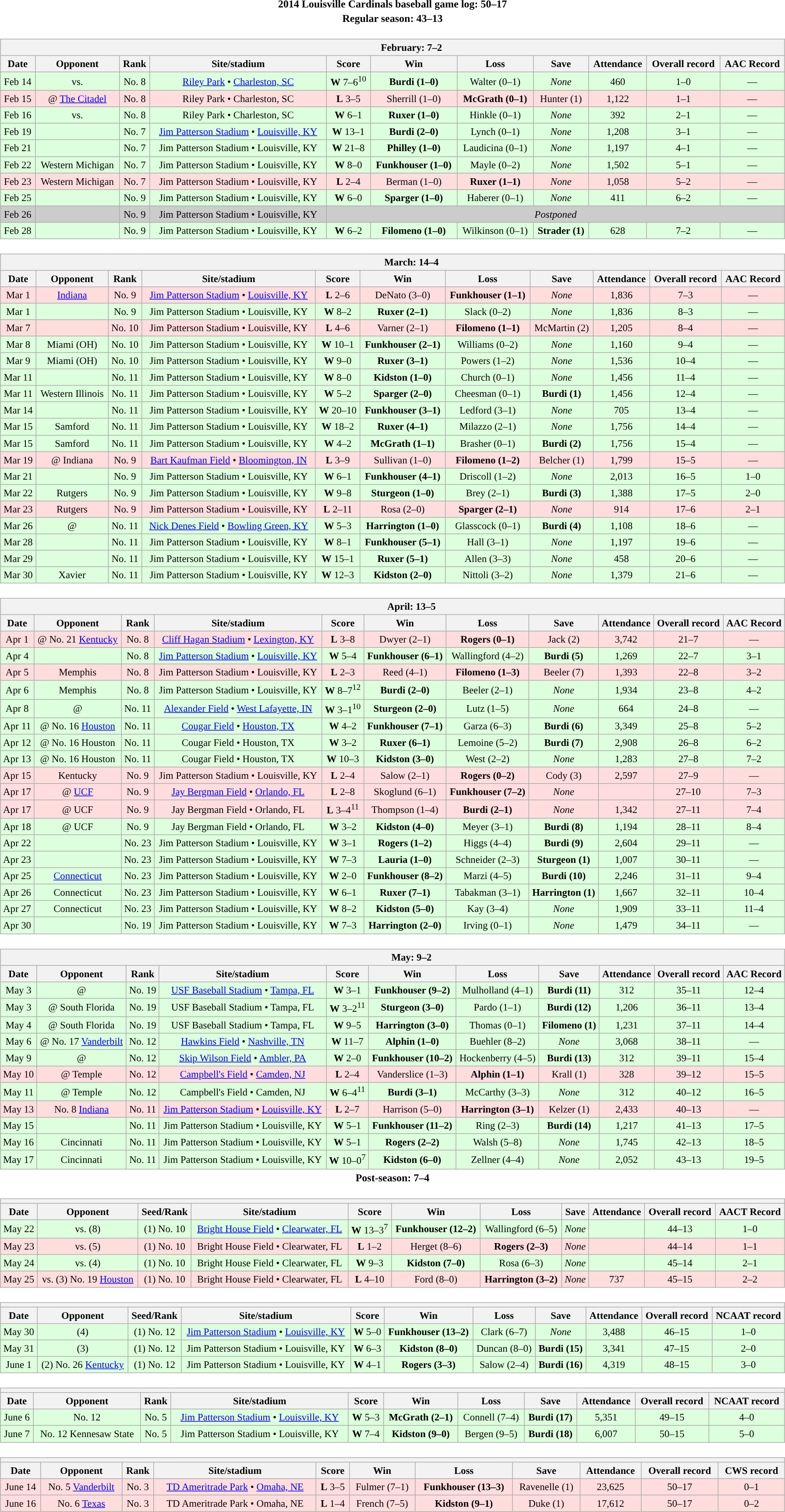<table class="toccolours" width=95% style="clear:both; margin:1.5em auto; text-align:center;">
<tr>
<th colspan=2>2014 Louisville Cardinals baseball game log: 50–17</th>
</tr>
<tr>
<th colspan=2>Regular season: 43–13</th>
</tr>
<tr valign="top">
<td><br><table class="wikitable collapsible collapsed" style="margin:auto; width:100%; text-align:center; font-size:95%">
<tr>
<th colspan=12 style="padding-left:4em;">February: 7–2</th>
</tr>
<tr>
<th>Date</th>
<th>Opponent</th>
<th>Rank</th>
<th>Site/stadium</th>
<th>Score</th>
<th>Win</th>
<th>Loss</th>
<th>Save</th>
<th>Attendance</th>
<th>Overall record</th>
<th>AAC Record</th>
</tr>
<tr bgcolor="#ddffdd">
<td>Feb 14</td>
<td>vs. </td>
<td>No. 8</td>
<td><a href='#'>Riley Park</a> • <a href='#'>Charleston, SC</a></td>
<td><strong>W</strong> 7–6<sup>10</sup></td>
<td><strong>Burdi (1–0)</strong></td>
<td>Walter (0–1)</td>
<td><em>None</em></td>
<td>460</td>
<td>1–0</td>
<td>—</td>
</tr>
<tr bgcolor="#ffdddd">
<td>Feb 15</td>
<td>@ <a href='#'>The Citadel</a></td>
<td>No. 8</td>
<td>Riley Park • Charleston, SC</td>
<td><strong>L</strong> 3–5</td>
<td>Sherrill (1–0)</td>
<td><strong>McGrath (0–1)</strong></td>
<td>Hunter (1)</td>
<td>1,122</td>
<td>1–1</td>
<td>—</td>
</tr>
<tr bgcolor="#ddffdd">
<td>Feb 16</td>
<td>vs. </td>
<td>No. 8</td>
<td>Riley Park • Charleston, SC</td>
<td><strong>W</strong> 6–1</td>
<td><strong>Ruxer (1–0)</strong></td>
<td>Hinkle (0–1)</td>
<td><em>None</em></td>
<td>392</td>
<td>2–1</td>
<td>—</td>
</tr>
<tr bgcolor="#ddffdd">
<td>Feb 19</td>
<td></td>
<td>No. 7</td>
<td><a href='#'>Jim Patterson Stadium</a> • <a href='#'>Louisville, KY</a></td>
<td><strong>W</strong> 13–1</td>
<td><strong>Burdi (2–0)</strong></td>
<td>Lynch (0–1)</td>
<td><em>None</em></td>
<td>1,208</td>
<td>3–1</td>
<td>—</td>
</tr>
<tr bgcolor="#ddffdd">
<td>Feb 21</td>
<td></td>
<td>No. 7</td>
<td>Jim Patterson Stadium • Louisville, KY</td>
<td><strong>W</strong> 21–8</td>
<td><strong>Philley (1–0)</strong></td>
<td>Laudicina (0–1)</td>
<td><em>None</em></td>
<td>1,197</td>
<td>4–1</td>
<td>—</td>
</tr>
<tr bgcolor="#ddffdd">
<td>Feb 22</td>
<td>Western Michigan</td>
<td>No. 7</td>
<td>Jim Patterson Stadium • Louisville, KY</td>
<td><strong>W</strong> 8–0</td>
<td><strong>Funkhouser (1–0)</strong></td>
<td>Mayle (0–2)</td>
<td><em>None</em></td>
<td>1,502</td>
<td>5–1</td>
<td>—</td>
</tr>
<tr bgcolor="#ffdddd">
<td>Feb 23</td>
<td>Western Michigan</td>
<td>No. 7</td>
<td>Jim Patterson Stadium • Louisville, KY</td>
<td><strong>L</strong> 2–4</td>
<td>Berman (1–0)</td>
<td><strong>Ruxer (1–1)</strong></td>
<td><em>None</em></td>
<td>1,058</td>
<td>5–2</td>
<td>—</td>
</tr>
<tr bgcolor="#ddffdd">
<td>Feb 25</td>
<td></td>
<td>No. 9</td>
<td>Jim Patterson Stadium • Louisville, KY</td>
<td><strong>W</strong> 6–0</td>
<td><strong>Sparger (1–0)</strong></td>
<td>Haberer (0–1)</td>
<td><em>None</em></td>
<td>411</td>
<td>6–2</td>
<td>—</td>
</tr>
<tr bgcolor="#cccccc">
<td>Feb 26</td>
<td></td>
<td>No. 9</td>
<td>Jim Patterson Stadium • Louisville, KY</td>
<td colspan=7><em>Postponed</em></td>
</tr>
<tr bgcolor="#ddffdd">
<td>Feb 28</td>
<td></td>
<td>No. 9</td>
<td>Jim Patterson Stadium • Louisville, KY</td>
<td><strong>W</strong> 6–2</td>
<td><strong>Filomeno (1–0)</strong></td>
<td>Wilkinson (0–1)</td>
<td><strong>Strader (1)</strong></td>
<td>628</td>
<td>7–2</td>
<td>—</td>
</tr>
</table>
</td>
</tr>
<tr>
<td><br><table class="wikitable collapsible collapsed" style="margin:auto; width:100%; text-align:center; font-size:95%">
<tr>
<th colspan=12 style="padding-left:4em;">March: 14–4</th>
</tr>
<tr>
<th>Date</th>
<th>Opponent</th>
<th>Rank</th>
<th>Site/stadium</th>
<th>Score</th>
<th>Win</th>
<th>Loss</th>
<th>Save</th>
<th>Attendance</th>
<th>Overall record</th>
<th>AAC Record</th>
</tr>
<tr bgcolor="#ffdddd">
<td>Mar 1</td>
<td><a href='#'>Indiana</a></td>
<td>No. 9</td>
<td><a href='#'>Jim Patterson Stadium</a> • <a href='#'>Louisville, KY</a></td>
<td><strong>L</strong> 2–6</td>
<td>DeNato (3–0)</td>
<td><strong>Funkhouser (1–1)</strong></td>
<td><em>None</em></td>
<td>1,836</td>
<td>7–3</td>
<td>—</td>
</tr>
<tr bgcolor="#ddffdd">
<td>Mar 1</td>
<td></td>
<td>No. 9</td>
<td>Jim Patterson Stadium • Louisville, KY</td>
<td><strong>W</strong> 8–2</td>
<td><strong>Ruxer (2–1)</strong></td>
<td>Slack (0–2)</td>
<td><em>None</em></td>
<td>1,836</td>
<td>8–3</td>
<td>—</td>
</tr>
<tr bgcolor="#ffdddd">
<td>Mar 7</td>
<td></td>
<td>No. 10</td>
<td>Jim Patterson Stadium • Louisville, KY</td>
<td><strong>L</strong> 4–6</td>
<td>Varner (2–1)</td>
<td><strong>Filomeno (1–1)</strong></td>
<td>McMartin (2)</td>
<td>1,205</td>
<td>8–4</td>
<td>—</td>
</tr>
<tr bgcolor="#ddffdd">
<td>Mar 8</td>
<td>Miami (OH)</td>
<td>No. 10</td>
<td>Jim Patterson Stadium • Louisville, KY</td>
<td><strong>W</strong> 10–1</td>
<td><strong>Funkhouser (2–1)</strong></td>
<td>Williams (0–2)</td>
<td><em>None</em></td>
<td>1,160</td>
<td>9–4</td>
<td>—</td>
</tr>
<tr bgcolor="#ddffdd">
<td>Mar 9</td>
<td>Miami (OH)</td>
<td>No. 10</td>
<td>Jim Patterson Stadium • Louisville, KY</td>
<td><strong>W</strong> 9–0</td>
<td><strong>Ruxer (3–1)</strong></td>
<td>Powers (1–2)</td>
<td><em>None</em></td>
<td>1,536</td>
<td>10–4</td>
<td>—</td>
</tr>
<tr bgcolor="#ddffdd">
<td>Mar 11</td>
<td></td>
<td>No. 11</td>
<td>Jim Patterson Stadium • Louisville, KY</td>
<td><strong>W</strong> 8–0</td>
<td><strong>Kidston (1–0)</strong></td>
<td>Church (0–1)</td>
<td><em>None</em></td>
<td>1,456</td>
<td>11–4</td>
<td>—</td>
</tr>
<tr bgcolor="#ddffdd">
<td>Mar 11</td>
<td>Western Illinois</td>
<td>No. 11</td>
<td>Jim Patterson Stadium • Louisville, KY</td>
<td><strong>W</strong> 5–2</td>
<td><strong>Sparger (2–0)</strong></td>
<td>Cheesman (0–1)</td>
<td><strong>Burdi (1)</strong></td>
<td>1,456</td>
<td>12–4</td>
<td>—</td>
</tr>
<tr bgcolor="#ddffdd">
<td>Mar 14</td>
<td></td>
<td>No. 11</td>
<td>Jim Patterson Stadium • Louisville, KY</td>
<td><strong>W</strong> 20–10</td>
<td><strong>Funkhouser (3–1)</strong></td>
<td>Ledford (3–1)</td>
<td><em>None</em></td>
<td>705</td>
<td>13–4</td>
<td>—</td>
</tr>
<tr bgcolor="#ddffdd">
<td>Mar 15</td>
<td>Samford</td>
<td>No. 11</td>
<td>Jim Patterson Stadium • Louisville, KY</td>
<td><strong>W</strong> 18–2</td>
<td><strong>Ruxer (4–1)</strong></td>
<td>Milazzo (2–1)</td>
<td><em>None</em></td>
<td>1,756</td>
<td>14–4</td>
<td>—</td>
</tr>
<tr bgcolor="#ddffdd">
<td>Mar 15</td>
<td>Samford</td>
<td>No. 11</td>
<td>Jim Patterson Stadium • Louisville, KY</td>
<td><strong>W</strong> 4–2</td>
<td><strong>McGrath (1–1)</strong></td>
<td>Brasher (0–1)</td>
<td><strong>Burdi (2)</strong></td>
<td>1,756</td>
<td>15–4</td>
<td>—</td>
</tr>
<tr bgcolor="#ffdddd">
<td>Mar 19</td>
<td>@ Indiana</td>
<td>No. 9</td>
<td><a href='#'>Bart Kaufman Field</a> • <a href='#'>Bloomington, IN</a></td>
<td><strong>L</strong> 3–9</td>
<td>Sullivan (1–0)</td>
<td><strong>Filomeno (1–2)</strong></td>
<td>Belcher (1)</td>
<td>1,799</td>
<td>15–5</td>
<td>—</td>
</tr>
<tr bgcolor="#ddffdd">
<td>Mar 21</td>
<td></td>
<td>No. 9</td>
<td>Jim Patterson Stadium • Louisville, KY</td>
<td><strong>W</strong> 6–1</td>
<td><strong>Funkhouser (4–1)</strong></td>
<td>Driscoll (1–2)</td>
<td><em>None</em></td>
<td>2,013</td>
<td>16–5</td>
<td>1–0</td>
</tr>
<tr bgcolor="#ddffdd">
<td>Mar 22</td>
<td>Rutgers</td>
<td>No. 9</td>
<td>Jim Patterson Stadium • Louisville, KY</td>
<td><strong>W</strong> 9–8</td>
<td><strong>Sturgeon (1–0)</strong></td>
<td>Brey (2–1)</td>
<td><strong>Burdi (3)</strong></td>
<td>1,388</td>
<td>17–5</td>
<td>2–0</td>
</tr>
<tr bgcolor="#ffdddd">
<td>Mar 23</td>
<td>Rutgers</td>
<td>No. 9</td>
<td>Jim Patterson Stadium • Louisville, KY</td>
<td><strong>L</strong> 2–11</td>
<td>Rosa (2–0)</td>
<td><strong>Sparger (2–1)</strong></td>
<td><em>None</em></td>
<td>914</td>
<td>17–6</td>
<td>2–1</td>
</tr>
<tr bgcolor="#ddffdd">
<td>Mar 26</td>
<td>@ </td>
<td>No. 11</td>
<td><a href='#'>Nick Denes Field</a> • <a href='#'>Bowling Green, KY</a></td>
<td><strong>W</strong> 5–3</td>
<td><strong>Harrington (1–0)</strong></td>
<td>Glasscock (0–1)</td>
<td><strong>Burdi (4)</strong></td>
<td>1,108</td>
<td>18–6</td>
<td>—</td>
</tr>
<tr bgcolor="#ddffdd">
<td>Mar 28</td>
<td></td>
<td>No. 11</td>
<td>Jim Patterson Stadium • Louisville, KY</td>
<td><strong>W</strong> 8–1</td>
<td><strong>Funkhouser (5–1)</strong></td>
<td>Hall (3–1)</td>
<td><em>None</em></td>
<td>1,197</td>
<td>19–6</td>
<td>—</td>
</tr>
<tr bgcolor="#ddffdd">
<td>Mar 29</td>
<td></td>
<td>No. 11</td>
<td>Jim Patterson Stadium • Louisville, KY</td>
<td><strong>W</strong> 15–1</td>
<td><strong>Ruxer (5–1)</strong></td>
<td>Allen (3–3)</td>
<td><em>None</em></td>
<td>458</td>
<td>20–6</td>
<td>—</td>
</tr>
<tr bgcolor="#ddffdd">
<td>Mar 30</td>
<td>Xavier</td>
<td>No. 11</td>
<td>Jim Patterson Stadium • Louisville, KY</td>
<td><strong>W</strong> 12–3</td>
<td><strong>Kidston (2–0)</strong></td>
<td>Nittoli (3–2)</td>
<td><em>None</em></td>
<td>1,379</td>
<td>21–6</td>
<td>—</td>
</tr>
</table>
</td>
</tr>
<tr>
<td><br><table class="wikitable collapsible collapsed" style="margin:auto; width:100%; text-align:center; font-size:95%">
<tr>
<th colspan=12 style="padding-left:4em;">April: 13–5</th>
</tr>
<tr>
<th>Date</th>
<th>Opponent</th>
<th>Rank</th>
<th>Site/stadium</th>
<th>Score</th>
<th>Win</th>
<th>Loss</th>
<th>Save</th>
<th>Attendance</th>
<th>Overall record</th>
<th>AAC Record</th>
</tr>
<tr bgcolor="#ffdddd">
<td>Apr 1</td>
<td>@ No. 21 <a href='#'>Kentucky</a></td>
<td>No. 8</td>
<td><a href='#'>Cliff Hagan Stadium</a> • <a href='#'>Lexington, KY</a></td>
<td><strong>L</strong> 3–8</td>
<td>Dwyer (2–1)</td>
<td><strong>Rogers (0–1)</strong></td>
<td>Jack (2)</td>
<td>3,742</td>
<td>21–7</td>
<td>—</td>
</tr>
<tr bgcolor="#ddffdd">
<td>Apr 4</td>
<td></td>
<td>No. 8</td>
<td><a href='#'>Jim Patterson Stadium</a> • <a href='#'>Louisville, KY</a></td>
<td><strong>W</strong> 5–4</td>
<td><strong>Funkhouser (6–1)</strong></td>
<td>Wallingford (4–2)</td>
<td><strong>Burdi (5)</strong></td>
<td>1,269</td>
<td>22–7</td>
<td>3–1</td>
</tr>
<tr bgcolor="#ffdddd">
<td>Apr 5</td>
<td>Memphis</td>
<td>No. 8</td>
<td>Jim Patterson Stadium • Louisville, KY</td>
<td><strong>L</strong> 2–3</td>
<td>Reed (4–1)</td>
<td><strong>Filomeno (1–3)</strong></td>
<td>Beeler (7)</td>
<td>1,393</td>
<td>22–8</td>
<td>3–2</td>
</tr>
<tr bgcolor="#ddffdd">
<td>Apr 6</td>
<td>Memphis</td>
<td>No. 8</td>
<td>Jim Patterson Stadium • Louisville, KY</td>
<td><strong>W</strong> 8–7<sup>12</sup></td>
<td><strong>Burdi (2–0)</strong></td>
<td>Beeler (2–1)</td>
<td><em>None</em></td>
<td>1,934</td>
<td>23–8</td>
<td>4–2</td>
</tr>
<tr bgcolor="#ddffdd">
<td>Apr 8</td>
<td>@ </td>
<td>No. 11</td>
<td><a href='#'>Alexander Field</a> • <a href='#'>West Lafayette, IN</a></td>
<td><strong>W</strong> 3–1<sup>10</sup></td>
<td><strong>Sturgeon (2–0)</strong></td>
<td>Lutz (1–5)</td>
<td><em>None</em></td>
<td>664</td>
<td>24–8</td>
<td>—</td>
</tr>
<tr bgcolor="#ddffdd">
<td>Apr 11</td>
<td>@ No. 16 <a href='#'>Houston</a></td>
<td>No. 11</td>
<td><a href='#'>Cougar Field</a> • <a href='#'>Houston, TX</a></td>
<td><strong>W</strong> 4–2</td>
<td><strong>Funkhouser (7–1)</strong></td>
<td>Garza (6–3)</td>
<td><strong>Burdi (6)</strong></td>
<td>3,349</td>
<td>25–8</td>
<td>5–2</td>
</tr>
<tr bgcolor="#ddffdd">
<td>Apr 12</td>
<td>@ No. 16 Houston</td>
<td>No. 11</td>
<td>Cougar Field • Houston, TX</td>
<td><strong>W</strong> 3–2</td>
<td><strong>Ruxer (6–1)</strong></td>
<td>Lemoine (5–2)</td>
<td><strong>Burdi (7)</strong></td>
<td>2,908</td>
<td>26–8</td>
<td>6–2</td>
</tr>
<tr bgcolor="#ddffdd">
<td>Apr 13</td>
<td>@ No. 16 Houston</td>
<td>No. 11</td>
<td>Cougar Field • Houston, TX</td>
<td><strong>W</strong> 10–3</td>
<td><strong>Kidston (3–0)</strong></td>
<td>West (2–2)</td>
<td><em>None</em></td>
<td>1,283</td>
<td>27–8</td>
<td>7–2</td>
</tr>
<tr bgcolor="#ffdddd">
<td>Apr 15</td>
<td>Kentucky</td>
<td>No. 9</td>
<td>Jim Patterson Stadium • Louisville, KY</td>
<td><strong>L</strong> 2–4</td>
<td>Salow (2–1)</td>
<td><strong>Rogers (0–2)</strong></td>
<td>Cody (3)</td>
<td>2,597</td>
<td>27–9</td>
<td>—</td>
</tr>
<tr bgcolor="#ffdddd">
<td>Apr 17</td>
<td>@ <a href='#'>UCF</a></td>
<td>No. 9</td>
<td><a href='#'>Jay Bergman Field</a> • <a href='#'>Orlando, FL</a></td>
<td><strong>L</strong> 2–8</td>
<td>Skoglund (6–1)</td>
<td><strong>Funkhouser (7–2)</strong></td>
<td><em>None</em></td>
<td></td>
<td>27–10</td>
<td>7–3</td>
</tr>
<tr bgcolor="#ffdddd">
<td>Apr 17</td>
<td>@ UCF</td>
<td>No. 9</td>
<td>Jay Bergman Field • Orlando, FL</td>
<td><strong>L</strong> 3–4<sup>11</sup></td>
<td>Thompson (1–4)</td>
<td><strong>Burdi (2–1)</strong></td>
<td><em>None</em></td>
<td>1,342</td>
<td>27–11</td>
<td>7–4</td>
</tr>
<tr bgcolor="#ddffdd">
<td>Apr 18</td>
<td>@ UCF</td>
<td>No. 9</td>
<td>Jay Bergman Field • Orlando, FL</td>
<td><strong>W</strong> 3–2</td>
<td><strong>Kidston (4–0)</strong></td>
<td>Meyer (3–1)</td>
<td><strong>Burdi (8)</strong></td>
<td>1,194</td>
<td>28–11</td>
<td>8–4</td>
</tr>
<tr bgcolor="#ddffdd">
<td>Apr 22</td>
<td></td>
<td>No. 23</td>
<td>Jim Patterson Stadium • Louisville, KY</td>
<td><strong>W</strong> 3–1</td>
<td><strong>Rogers (1–2)</strong></td>
<td>Higgs (4–4)</td>
<td><strong>Burdi (9)</strong></td>
<td>2,604</td>
<td>29–11</td>
<td>—</td>
</tr>
<tr bgcolor="#ddffdd">
<td>Apr 23</td>
<td></td>
<td>No. 23</td>
<td>Jim Patterson Stadium • Louisville, KY</td>
<td><strong>W</strong> 7–3</td>
<td><strong>Lauria (1–0)</strong></td>
<td>Schneider (2–3)</td>
<td><strong>Sturgeon (1)</strong></td>
<td>1,007</td>
<td>30–11</td>
<td>—</td>
</tr>
<tr bgcolor="#ddffdd">
<td>Apr 25</td>
<td><a href='#'>Connecticut</a></td>
<td>No. 23</td>
<td>Jim Patterson Stadium • Louisville, KY</td>
<td><strong>W</strong> 2–0</td>
<td><strong>Funkhouser (8–2)</strong></td>
<td>Marzi (4–5)</td>
<td><strong>Burdi (10)</strong></td>
<td>2,246</td>
<td>31–11</td>
<td>9–4</td>
</tr>
<tr bgcolor="#ddffdd">
<td>Apr 26</td>
<td>Connecticut</td>
<td>No. 23</td>
<td>Jim Patterson Stadium • Louisville, KY</td>
<td><strong>W</strong> 6–1</td>
<td><strong>Ruxer (7–1)</strong></td>
<td>Tabakman (3–1)</td>
<td><strong>Harrington (1)</strong></td>
<td>1,667</td>
<td>32–11</td>
<td>10–4</td>
</tr>
<tr bgcolor="#ddffdd">
<td>Apr 27</td>
<td>Connecticut</td>
<td>No. 23</td>
<td>Jim Patterson Stadium • Louisville, KY</td>
<td><strong>W</strong> 8–2</td>
<td><strong>Kidston (5–0)</strong></td>
<td>Kay (3–4)</td>
<td><em>None</em></td>
<td>1,909</td>
<td>33–11</td>
<td>11–4</td>
</tr>
<tr bgcolor="#ddffdd">
<td>Apr 30</td>
<td></td>
<td>No. 19</td>
<td>Jim Patterson Stadium • Louisville, KY</td>
<td><strong>W</strong> 7–3</td>
<td><strong>Harrington (2–0)</strong></td>
<td>Irving (0–1)</td>
<td><em>None</em></td>
<td>1,479</td>
<td>34–11</td>
<td>—</td>
</tr>
</table>
</td>
</tr>
<tr>
<td><br><table class="wikitable collapsible collapsed" style="margin:auto; width:100%; text-align:center; font-size:95%">
<tr>
<th colspan=12 style="padding-left:4em;">May: 9–2</th>
</tr>
<tr>
<th>Date</th>
<th>Opponent</th>
<th>Rank</th>
<th>Site/stadium</th>
<th>Score</th>
<th>Win</th>
<th>Loss</th>
<th>Save</th>
<th>Attendance</th>
<th>Overall record</th>
<th>AAC Record</th>
</tr>
<tr bgcolor="#ddffdd">
<td>May 3</td>
<td>@ </td>
<td>No. 19</td>
<td><a href='#'>USF Baseball Stadium</a> • <a href='#'>Tampa, FL</a></td>
<td><strong>W</strong> 3–1</td>
<td><strong>Funkhouser (9–2)</strong></td>
<td>Mulholland (4–1)</td>
<td><strong>Burdi (11)</strong></td>
<td>312</td>
<td>35–11</td>
<td>12–4</td>
</tr>
<tr bgcolor="#ddffdd">
<td>May 3</td>
<td>@ South Florida</td>
<td>No. 19</td>
<td>USF Baseball Stadium • Tampa, FL</td>
<td><strong>W</strong> 3–2<sup>11</sup></td>
<td><strong>Sturgeon (3–0)</strong></td>
<td>Pardo (1–1)</td>
<td><strong>Burdi (12)</strong></td>
<td>1,206</td>
<td>36–11</td>
<td>13–4</td>
</tr>
<tr bgcolor="#ddffdd">
<td>May 4</td>
<td>@ South Florida</td>
<td>No. 19</td>
<td>USF Baseball Stadium • Tampa, FL</td>
<td><strong>W</strong> 9–5</td>
<td><strong>Harrington (3–0)</strong></td>
<td>Thomas (0–1)</td>
<td><strong>Filomeno (1)</strong></td>
<td>1,231</td>
<td>37–11</td>
<td>14–4</td>
</tr>
<tr bgcolor="#ddffdd">
<td>May 6</td>
<td>@ No. 17 <a href='#'>Vanderbilt</a></td>
<td>No. 12</td>
<td><a href='#'>Hawkins Field</a> • <a href='#'>Nashville, TN</a></td>
<td><strong>W</strong> 11–7</td>
<td><strong>Alphin (1–0)</strong></td>
<td>Buehler (8–2)</td>
<td><em>None</em></td>
<td>3,068</td>
<td>38–11</td>
<td>—</td>
</tr>
<tr bgcolor="#ddffdd">
<td>May 9</td>
<td>@ </td>
<td>No. 12</td>
<td><a href='#'>Skip Wilson Field</a> • <a href='#'>Ambler, PA</a></td>
<td><strong>W</strong> 2–0</td>
<td><strong>Funkhouser (10–2)</strong></td>
<td>Hockenberry (4–5)</td>
<td><strong>Burdi (13)</strong></td>
<td>312</td>
<td>39–11</td>
<td>15–4</td>
</tr>
<tr bgcolor="#ffdddd">
<td>May 10</td>
<td>@ Temple</td>
<td>No. 12</td>
<td><a href='#'>Campbell's Field</a> • <a href='#'>Camden, NJ</a></td>
<td><strong>L</strong> 2–4</td>
<td>Vanderslice (1–3)</td>
<td><strong>Alphin (1–1)</strong></td>
<td>Krall (1)</td>
<td>328</td>
<td>39–12</td>
<td>15–5</td>
</tr>
<tr bgcolor="#ddffdd">
<td>May 11</td>
<td>@ Temple</td>
<td>No. 12</td>
<td>Campbell's Field • Camden, NJ</td>
<td><strong>W</strong> 6–4<sup>11</sup></td>
<td><strong>Burdi (3–1)</strong></td>
<td>McCarthy (3–3)</td>
<td><em>None</em></td>
<td>312</td>
<td>40–12</td>
<td>16–5</td>
</tr>
<tr bgcolor="#ffdddd">
<td>May 13</td>
<td>No. 8 <a href='#'>Indiana</a></td>
<td>No. 11</td>
<td><a href='#'>Jim Patterson Stadium</a> • <a href='#'>Louisville, KY</a></td>
<td><strong>L</strong> 2–7</td>
<td>Harrison (5–0)</td>
<td><strong>Harrington (3–1)</strong></td>
<td>Kelzer (1)</td>
<td>2,433</td>
<td>40–13</td>
<td>—</td>
</tr>
<tr bgcolor="#ddffdd">
<td>May 15</td>
<td></td>
<td>No. 11</td>
<td>Jim Patterson Stadium • Louisville, KY</td>
<td><strong>W</strong> 5–1</td>
<td><strong>Funkhouser (11–2)</strong></td>
<td>Ring (2–3)</td>
<td><strong>Burdi (14)</strong></td>
<td>1,217</td>
<td>41–13</td>
<td>17–5</td>
</tr>
<tr bgcolor="#ddffdd">
<td>May 16</td>
<td>Cincinnati</td>
<td>No. 11</td>
<td>Jim Patterson Stadium • Louisville, KY</td>
<td><strong>W</strong> 5–1</td>
<td><strong>Rogers (2–2)</strong></td>
<td>Walsh (5–8)</td>
<td><em>None</em></td>
<td>1,745</td>
<td>42–13</td>
<td>18–5</td>
</tr>
<tr bgcolor="#ddffdd">
<td>May 17</td>
<td>Cincinnati</td>
<td>No. 11</td>
<td>Jim Patterson Stadium • Louisville, KY</td>
<td><strong>W</strong> 10–0<sup>7</sup></td>
<td><strong>Kidston (6–0)</strong></td>
<td>Zellner (4–4)</td>
<td><em>None</em></td>
<td>2,052</td>
<td>43–13</td>
<td>19–5</td>
</tr>
</table>
</td>
</tr>
<tr>
<th colspan=2>Post-season: 7–4</th>
</tr>
<tr>
<td><br><table class="wikitable collapsible collapsed" style="margin:auto; width:100%; text-align:center; font-size:95%">
<tr>
<th colspan=12 style="padding-left:4em;"><a href='#'></a></th>
</tr>
<tr>
<th>Date</th>
<th>Opponent</th>
<th>Seed/Rank</th>
<th>Site/stadium</th>
<th>Score</th>
<th>Win</th>
<th>Loss</th>
<th>Save</th>
<th>Attendance</th>
<th>Overall record</th>
<th>AACT Record</th>
</tr>
<tr bgcolor="#ddffdd">
<td>May 22</td>
<td>vs. (8) </td>
<td>(1) No. 10</td>
<td><a href='#'>Bright House Field</a> • <a href='#'>Clearwater, FL</a></td>
<td><strong>W</strong> 13–3<sup>7</sup></td>
<td><strong>Funkhouser (12–2)</strong></td>
<td>Wallingford (6–5)</td>
<td><em>None</em></td>
<td></td>
<td>44–13</td>
<td>1–0</td>
</tr>
<tr bgcolor="#ffdddd">
<td>May 23</td>
<td>vs. (5) </td>
<td>(1) No. 10</td>
<td>Bright House Field • Clearwater, FL</td>
<td><strong>L</strong> 1–2</td>
<td>Herget (8–6)</td>
<td><strong>Rogers (2–3)</strong></td>
<td><em>None</em></td>
<td></td>
<td>44–14</td>
<td>1–1</td>
</tr>
<tr bgcolor="#ddffdd">
<td>May 24</td>
<td>vs. (4) </td>
<td>(1) No. 10</td>
<td>Bright House Field • Clearwater, FL</td>
<td><strong>W</strong> 9–3</td>
<td><strong>Kidston (7–0)</strong></td>
<td>Rosa (6–3)</td>
<td><em>None</em></td>
<td></td>
<td>45–14</td>
<td>2–1</td>
</tr>
<tr bgcolor="#ffdddd">
<td>May 25</td>
<td>vs. (3) No. 19 <a href='#'>Houston</a></td>
<td>(1) No. 10</td>
<td>Bright House Field • Clearwater, FL</td>
<td><strong>L</strong> 4–10</td>
<td>Ford (8–0)</td>
<td><strong>Harrington (3–2)</strong></td>
<td><em>None</em></td>
<td>737</td>
<td>45–15</td>
<td>2–2</td>
</tr>
</table>
</td>
</tr>
<tr>
<td><br><table class="wikitable collapsible collapsed" style="margin:auto; width:100%; text-align:center; font-size:95%">
<tr>
<th colspan=12 style="padding-left:4em;"><a href='#'></a></th>
</tr>
<tr>
<th>Date</th>
<th>Opponent</th>
<th>Seed/Rank</th>
<th>Site/stadium</th>
<th>Score</th>
<th>Win</th>
<th>Loss</th>
<th>Save</th>
<th>Attendance</th>
<th>Overall record</th>
<th>NCAAT record</th>
</tr>
<tr bgcolor="#ddffdd">
<td>May 30</td>
<td>(4) </td>
<td>(1) No. 12</td>
<td><a href='#'>Jim Patterson Stadium</a> • <a href='#'>Louisville, KY</a></td>
<td><strong>W</strong> 5–0</td>
<td><strong>Funkhouser (13–2)</strong></td>
<td>Clark (6–7)</td>
<td><em>None</em></td>
<td>3,488</td>
<td>46–15</td>
<td>1–0</td>
</tr>
<tr bgcolor="#ddffdd">
<td>May 31</td>
<td>(3) </td>
<td>(1) No. 12</td>
<td>Jim Patterson Stadium • Louisville, KY</td>
<td><strong>W</strong> 6–3</td>
<td><strong>Kidston (8–0)</strong></td>
<td>Duncan (8–0)</td>
<td><strong>Burdi (15)</strong></td>
<td>3,341</td>
<td>47–15</td>
<td>2–0</td>
</tr>
<tr bgcolor="#ddffdd">
<td>June 1</td>
<td>(2) No. 26 <a href='#'>Kentucky</a></td>
<td>(1) No. 12</td>
<td>Jim Patterson Stadium • Louisville, KY</td>
<td><strong>W</strong> 4–1</td>
<td><strong>Rogers (3–3)</strong></td>
<td>Salow (2–4)</td>
<td><strong>Burdi (16)</strong></td>
<td>4,319</td>
<td>48–15</td>
<td>3–0</td>
</tr>
</table>
</td>
</tr>
<tr>
<td><br><table class="wikitable collapsible collapsed" style="margin:auto; width:100%; text-align:center; font-size:95%">
<tr>
<th colspan=12 style="padding-left:4em;"><a href='#'></a></th>
</tr>
<tr>
<th>Date</th>
<th>Opponent</th>
<th>Rank</th>
<th>Site/stadium</th>
<th>Score</th>
<th>Win</th>
<th>Loss</th>
<th>Save</th>
<th>Attendance</th>
<th>Overall record</th>
<th>NCAAT record</th>
</tr>
<tr bgcolor="#ddffdd">
<td>June 6</td>
<td>No. 12 </td>
<td>No. 5</td>
<td><a href='#'>Jim Patterson Stadium</a> • <a href='#'>Louisville, KY</a></td>
<td><strong>W</strong> 5–3</td>
<td><strong>McGrath (2–1)</strong></td>
<td>Connell (7–4)</td>
<td><strong>Burdi (17)</strong></td>
<td>5,351</td>
<td>49–15</td>
<td>4–0</td>
</tr>
<tr bgcolor="#ddffdd">
<td>June 7</td>
<td>No. 12 Kennesaw State</td>
<td>No. 5</td>
<td>Jim Patterson Stadium • Louisville, KY</td>
<td><strong>W</strong> 7–4</td>
<td><strong>Kidston (9–0)</strong></td>
<td>Bergen (9–5)</td>
<td><strong>Burdi (18)</strong></td>
<td>6,007</td>
<td>50–15</td>
<td>5–0</td>
</tr>
</table>
</td>
</tr>
<tr>
<td><br><table class="wikitable collapsible collapsed" style="margin:auto; width:100%; text-align:center; font-size:95%">
<tr>
<th colspan=12 style="padding-left:4em;"><a href='#'></a></th>
</tr>
<tr>
<th>Date</th>
<th>Opponent</th>
<th>Rank</th>
<th>Site/stadium</th>
<th>Score</th>
<th>Win</th>
<th>Loss</th>
<th>Save</th>
<th>Attendance</th>
<th>Overall record</th>
<th>CWS record</th>
</tr>
<tr bgcolor="#ffdddd">
<td>June 14</td>
<td>No. 5 <a href='#'>Vanderbilt</a></td>
<td>No. 3</td>
<td><a href='#'>TD Ameritrade Park</a> • <a href='#'>Omaha, NE</a></td>
<td><strong>L</strong> 3–5</td>
<td>Fulmer (7–1)</td>
<td><strong>Funkhouser (13–3)</strong></td>
<td>Ravenelle (1)</td>
<td>23,625</td>
<td>50–17</td>
<td>0–1</td>
</tr>
<tr bgcolor="#ffdddd">
<td>June 16</td>
<td>No. 6 <a href='#'>Texas</a></td>
<td>No. 3</td>
<td>TD Ameritrade Park • Omaha, NE</td>
<td><strong>L</strong> 1–4</td>
<td>French (7–5)</td>
<td><strong>Kidston (9–1)</strong></td>
<td>Duke (1)</td>
<td>17,612</td>
<td>50–17</td>
<td>0–2</td>
</tr>
</table>
</td>
</tr>
</table>
